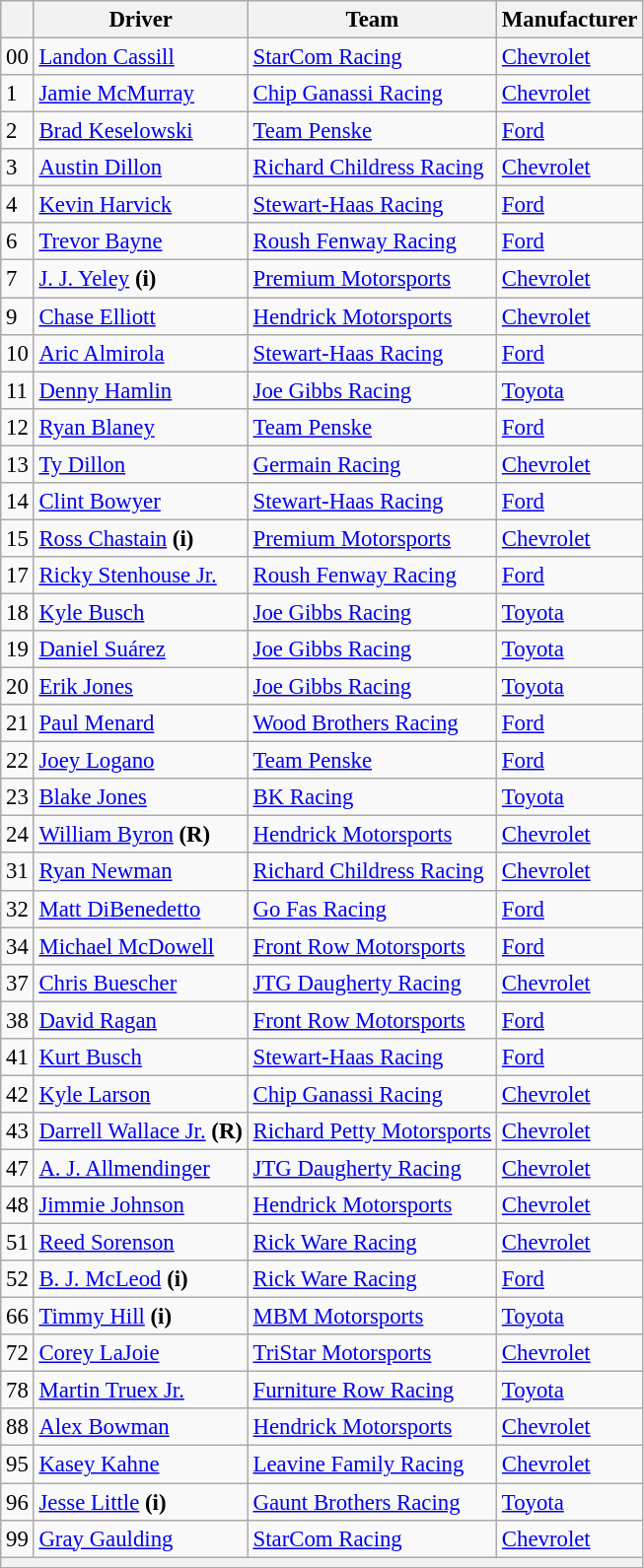<table class="wikitable" style="font-size:95%">
<tr>
<th></th>
<th>Driver</th>
<th>Team</th>
<th>Manufacturer</th>
</tr>
<tr>
<td>00</td>
<td><a href='#'>Landon Cassill</a></td>
<td><a href='#'>StarCom Racing</a></td>
<td><a href='#'>Chevrolet</a></td>
</tr>
<tr>
<td>1</td>
<td><a href='#'>Jamie McMurray</a></td>
<td><a href='#'>Chip Ganassi Racing</a></td>
<td><a href='#'>Chevrolet</a></td>
</tr>
<tr>
<td>2</td>
<td><a href='#'>Brad Keselowski</a></td>
<td><a href='#'>Team Penske</a></td>
<td><a href='#'>Ford</a></td>
</tr>
<tr>
<td>3</td>
<td><a href='#'>Austin Dillon</a></td>
<td><a href='#'>Richard Childress Racing</a></td>
<td><a href='#'>Chevrolet</a></td>
</tr>
<tr>
<td>4</td>
<td><a href='#'>Kevin Harvick</a></td>
<td><a href='#'>Stewart-Haas Racing</a></td>
<td><a href='#'>Ford</a></td>
</tr>
<tr>
<td>6</td>
<td><a href='#'>Trevor Bayne</a></td>
<td><a href='#'>Roush Fenway Racing</a></td>
<td><a href='#'>Ford</a></td>
</tr>
<tr>
<td>7</td>
<td><a href='#'>J. J. Yeley</a> <strong>(i)</strong></td>
<td><a href='#'>Premium Motorsports</a></td>
<td><a href='#'>Chevrolet</a></td>
</tr>
<tr>
<td>9</td>
<td><a href='#'>Chase Elliott</a></td>
<td><a href='#'>Hendrick Motorsports</a></td>
<td><a href='#'>Chevrolet</a></td>
</tr>
<tr>
<td>10</td>
<td><a href='#'>Aric Almirola</a></td>
<td><a href='#'>Stewart-Haas Racing</a></td>
<td><a href='#'>Ford</a></td>
</tr>
<tr>
<td>11</td>
<td><a href='#'>Denny Hamlin</a></td>
<td><a href='#'>Joe Gibbs Racing</a></td>
<td><a href='#'>Toyota</a></td>
</tr>
<tr>
<td>12</td>
<td><a href='#'>Ryan Blaney</a></td>
<td><a href='#'>Team Penske</a></td>
<td><a href='#'>Ford</a></td>
</tr>
<tr>
<td>13</td>
<td><a href='#'>Ty Dillon</a></td>
<td><a href='#'>Germain Racing</a></td>
<td><a href='#'>Chevrolet</a></td>
</tr>
<tr>
<td>14</td>
<td><a href='#'>Clint Bowyer</a></td>
<td><a href='#'>Stewart-Haas Racing</a></td>
<td><a href='#'>Ford</a></td>
</tr>
<tr>
<td>15</td>
<td><a href='#'>Ross Chastain</a> <strong>(i)</strong></td>
<td><a href='#'>Premium Motorsports</a></td>
<td><a href='#'>Chevrolet</a></td>
</tr>
<tr>
<td>17</td>
<td><a href='#'>Ricky Stenhouse Jr.</a></td>
<td><a href='#'>Roush Fenway Racing</a></td>
<td><a href='#'>Ford</a></td>
</tr>
<tr>
<td>18</td>
<td><a href='#'>Kyle Busch</a></td>
<td><a href='#'>Joe Gibbs Racing</a></td>
<td><a href='#'>Toyota</a></td>
</tr>
<tr>
<td>19</td>
<td><a href='#'>Daniel Suárez</a></td>
<td><a href='#'>Joe Gibbs Racing</a></td>
<td><a href='#'>Toyota</a></td>
</tr>
<tr>
<td>20</td>
<td><a href='#'>Erik Jones</a></td>
<td><a href='#'>Joe Gibbs Racing</a></td>
<td><a href='#'>Toyota</a></td>
</tr>
<tr>
<td>21</td>
<td><a href='#'>Paul Menard</a></td>
<td><a href='#'>Wood Brothers Racing</a></td>
<td><a href='#'>Ford</a></td>
</tr>
<tr>
<td>22</td>
<td><a href='#'>Joey Logano</a></td>
<td><a href='#'>Team Penske</a></td>
<td><a href='#'>Ford</a></td>
</tr>
<tr>
<td>23</td>
<td><a href='#'>Blake Jones</a></td>
<td><a href='#'>BK Racing</a></td>
<td><a href='#'>Toyota</a></td>
</tr>
<tr>
<td>24</td>
<td><a href='#'>William Byron</a> <strong>(R)</strong></td>
<td><a href='#'>Hendrick Motorsports</a></td>
<td><a href='#'>Chevrolet</a></td>
</tr>
<tr>
<td>31</td>
<td><a href='#'>Ryan Newman</a></td>
<td><a href='#'>Richard Childress Racing</a></td>
<td><a href='#'>Chevrolet</a></td>
</tr>
<tr>
<td>32</td>
<td><a href='#'>Matt DiBenedetto</a></td>
<td><a href='#'>Go Fas Racing</a></td>
<td><a href='#'>Ford</a></td>
</tr>
<tr>
<td>34</td>
<td><a href='#'>Michael McDowell</a></td>
<td><a href='#'>Front Row Motorsports</a></td>
<td><a href='#'>Ford</a></td>
</tr>
<tr>
<td>37</td>
<td><a href='#'>Chris Buescher</a></td>
<td><a href='#'>JTG Daugherty Racing</a></td>
<td><a href='#'>Chevrolet</a></td>
</tr>
<tr>
<td>38</td>
<td><a href='#'>David Ragan</a></td>
<td><a href='#'>Front Row Motorsports</a></td>
<td><a href='#'>Ford</a></td>
</tr>
<tr>
<td>41</td>
<td><a href='#'>Kurt Busch</a></td>
<td><a href='#'>Stewart-Haas Racing</a></td>
<td><a href='#'>Ford</a></td>
</tr>
<tr>
<td>42</td>
<td><a href='#'>Kyle Larson</a></td>
<td><a href='#'>Chip Ganassi Racing</a></td>
<td><a href='#'>Chevrolet</a></td>
</tr>
<tr>
<td>43</td>
<td><a href='#'>Darrell Wallace Jr.</a> <strong>(R)</strong></td>
<td><a href='#'>Richard Petty Motorsports</a></td>
<td><a href='#'>Chevrolet</a></td>
</tr>
<tr>
<td>47</td>
<td><a href='#'>A. J. Allmendinger</a></td>
<td><a href='#'>JTG Daugherty Racing</a></td>
<td><a href='#'>Chevrolet</a></td>
</tr>
<tr>
<td>48</td>
<td><a href='#'>Jimmie Johnson</a></td>
<td><a href='#'>Hendrick Motorsports</a></td>
<td><a href='#'>Chevrolet</a></td>
</tr>
<tr>
<td>51</td>
<td><a href='#'>Reed Sorenson</a></td>
<td><a href='#'>Rick Ware Racing</a></td>
<td><a href='#'>Chevrolet</a></td>
</tr>
<tr>
<td>52</td>
<td><a href='#'>B. J. McLeod</a> <strong>(i)</strong></td>
<td><a href='#'>Rick Ware Racing</a></td>
<td><a href='#'>Ford</a></td>
</tr>
<tr>
<td>66</td>
<td><a href='#'>Timmy Hill</a> <strong>(i)</strong></td>
<td><a href='#'>MBM Motorsports</a></td>
<td><a href='#'>Toyota</a></td>
</tr>
<tr>
<td>72</td>
<td><a href='#'>Corey LaJoie</a></td>
<td><a href='#'>TriStar Motorsports</a></td>
<td><a href='#'>Chevrolet</a></td>
</tr>
<tr>
<td>78</td>
<td><a href='#'>Martin Truex Jr.</a></td>
<td><a href='#'>Furniture Row Racing</a></td>
<td><a href='#'>Toyota</a></td>
</tr>
<tr>
<td>88</td>
<td><a href='#'>Alex Bowman</a></td>
<td><a href='#'>Hendrick Motorsports</a></td>
<td><a href='#'>Chevrolet</a></td>
</tr>
<tr>
<td>95</td>
<td><a href='#'>Kasey Kahne</a></td>
<td><a href='#'>Leavine Family Racing</a></td>
<td><a href='#'>Chevrolet</a></td>
</tr>
<tr>
<td>96</td>
<td><a href='#'>Jesse Little</a> <strong>(i)</strong></td>
<td><a href='#'>Gaunt Brothers Racing</a></td>
<td><a href='#'>Toyota</a></td>
</tr>
<tr>
<td>99</td>
<td><a href='#'>Gray Gaulding</a></td>
<td><a href='#'>StarCom Racing</a></td>
<td><a href='#'>Chevrolet</a></td>
</tr>
<tr>
<th colspan="4"></th>
</tr>
</table>
